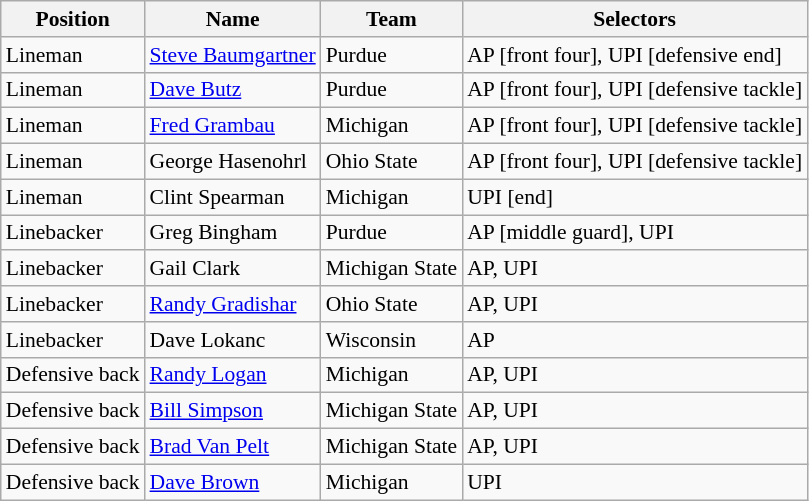<table class="wikitable" style="font-size: 90%">
<tr>
<th>Position</th>
<th>Name</th>
<th>Team</th>
<th>Selectors</th>
</tr>
<tr>
<td>Lineman</td>
<td><a href='#'>Steve Baumgartner</a></td>
<td>Purdue</td>
<td>AP [front four], UPI [defensive end]</td>
</tr>
<tr>
<td>Lineman</td>
<td><a href='#'>Dave Butz</a></td>
<td>Purdue</td>
<td>AP [front four], UPI [defensive tackle]</td>
</tr>
<tr>
<td>Lineman</td>
<td><a href='#'>Fred Grambau</a></td>
<td>Michigan</td>
<td>AP [front four], UPI [defensive tackle]</td>
</tr>
<tr>
<td>Lineman</td>
<td>George Hasenohrl</td>
<td>Ohio State</td>
<td>AP [front four], UPI [defensive tackle]</td>
</tr>
<tr>
<td>Lineman</td>
<td>Clint Spearman</td>
<td>Michigan</td>
<td>UPI [end]</td>
</tr>
<tr>
<td>Linebacker</td>
<td>Greg Bingham</td>
<td>Purdue</td>
<td>AP [middle guard], UPI</td>
</tr>
<tr>
<td>Linebacker</td>
<td>Gail Clark</td>
<td>Michigan State</td>
<td>AP, UPI</td>
</tr>
<tr>
<td>Linebacker</td>
<td><a href='#'>Randy Gradishar</a></td>
<td>Ohio State</td>
<td>AP, UPI</td>
</tr>
<tr>
<td>Linebacker</td>
<td>Dave Lokanc</td>
<td>Wisconsin</td>
<td>AP</td>
</tr>
<tr>
<td>Defensive back</td>
<td><a href='#'>Randy Logan</a></td>
<td>Michigan</td>
<td>AP, UPI</td>
</tr>
<tr>
<td>Defensive back</td>
<td><a href='#'>Bill Simpson</a></td>
<td>Michigan State</td>
<td>AP, UPI</td>
</tr>
<tr>
<td>Defensive back</td>
<td><a href='#'>Brad Van Pelt</a></td>
<td>Michigan State</td>
<td>AP, UPI</td>
</tr>
<tr>
<td>Defensive back</td>
<td><a href='#'>Dave Brown</a></td>
<td>Michigan</td>
<td>UPI</td>
</tr>
</table>
